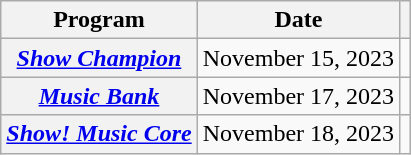<table class="wikitable plainrowheaders" style="text-align:center;">
<tr>
<th>Program</th>
<th>Date</th>
<th class="unsortable"></th>
</tr>
<tr>
<th scope="row"><em><a href='#'>Show Champion</a></em></th>
<td>November 15, 2023</td>
<td style="text-align:center"></td>
</tr>
<tr>
<th scope="row"><em><a href='#'>Music Bank</a></em></th>
<td>November 17, 2023</td>
<td style="text-align:center"></td>
</tr>
<tr>
<th scope="row"><em><a href='#'>Show! Music Core</a></em></th>
<td>November 18, 2023</td>
<td style="text-align:center"></td>
</tr>
</table>
